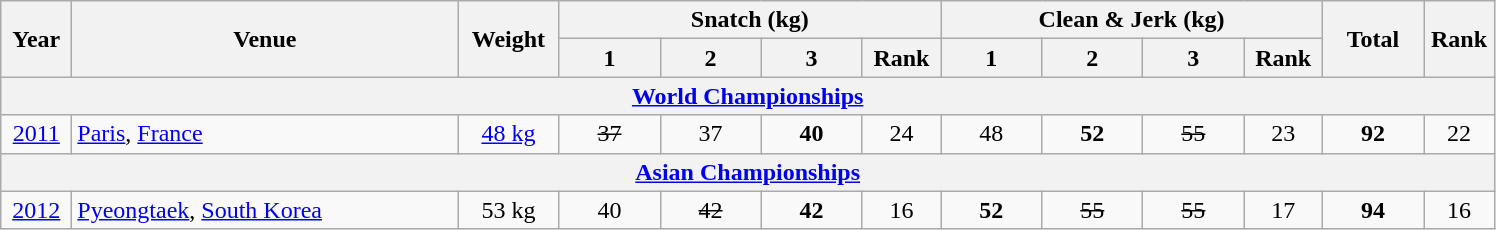<table class="wikitable" style="text-align:center;">
<tr>
<th rowspan=2 width=40>Year</th>
<th rowspan=2 width=250>Venue</th>
<th rowspan=2 width=60>Weight</th>
<th colspan=4>Snatch (kg)</th>
<th colspan=4>Clean & Jerk (kg)</th>
<th rowspan=2 width=60>Total</th>
<th rowspan=2 width=40>Rank</th>
</tr>
<tr>
<th width=60>1</th>
<th width=60>2</th>
<th width=60>3</th>
<th width=45>Rank</th>
<th width=60>1</th>
<th width=60>2</th>
<th width=60>3</th>
<th width=45>Rank</th>
</tr>
<tr>
<th colspan=13><a href='#'>World Championships</a></th>
</tr>
<tr>
<td><a href='#'>2011</a></td>
<td align=left> <a href='#'>Paris</a>, <a href='#'>France</a></td>
<td><a href='#'>48 kg</a></td>
<td><s>37</s></td>
<td>37</td>
<td><strong>40</strong></td>
<td>24</td>
<td>48</td>
<td><strong>52</strong></td>
<td><s>55</s></td>
<td>23</td>
<td><strong>92</strong></td>
<td>22</td>
</tr>
<tr>
<th colspan=13><a href='#'>Asian Championships</a></th>
</tr>
<tr>
<td><a href='#'>2012</a></td>
<td align=left> <a href='#'>Pyeongtaek</a>, <a href='#'>South Korea</a></td>
<td>53 kg</td>
<td>40</td>
<td><s>42</s></td>
<td><strong>42</strong></td>
<td>16</td>
<td><strong>52</strong></td>
<td><s>55</s></td>
<td><s>55</s></td>
<td>17</td>
<td><strong>94</strong></td>
<td>16</td>
</tr>
</table>
